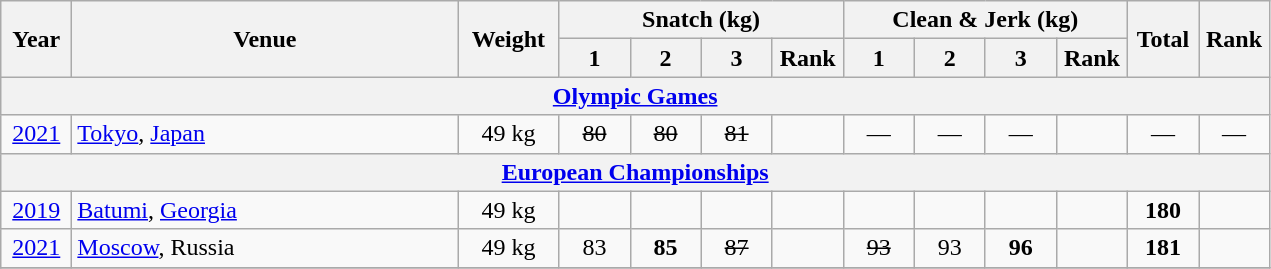<table class = "wikitable" style="text-align:center;">
<tr>
<th rowspan=2 width=40>Year</th>
<th rowspan=2 width=250>Venue</th>
<th rowspan=2 width=60>Weight</th>
<th colspan=4>Snatch (kg)</th>
<th colspan=4>Clean & Jerk (kg)</th>
<th rowspan=2 width=40>Total</th>
<th rowspan=2 width=40>Rank</th>
</tr>
<tr>
<th width=40>1</th>
<th width=40>2</th>
<th width=40>3</th>
<th width=40>Rank</th>
<th width=40>1</th>
<th width=40>2</th>
<th width=40>3</th>
<th width=40>Rank</th>
</tr>
<tr>
<th colspan=13><a href='#'>Olympic Games</a></th>
</tr>
<tr>
<td><a href='#'>2021</a></td>
<td align=left> <a href='#'>Tokyo</a>, <a href='#'>Japan</a></td>
<td>49 kg</td>
<td><s>80</s></td>
<td><s>80</s></td>
<td><s>81</s></td>
<td></td>
<td>—</td>
<td>—</td>
<td>—</td>
<td></td>
<td>—</td>
<td>—</td>
</tr>
<tr>
<th colspan=13><a href='#'>European Championships</a></th>
</tr>
<tr>
<td><a href='#'>2019</a></td>
<td align=left> <a href='#'>Batumi</a>, <a href='#'>Georgia</a></td>
<td>49 kg</td>
<td></td>
<td></td>
<td></td>
<td></td>
<td></td>
<td></td>
<td></td>
<td></td>
<td><strong>180</strong></td>
<td></td>
</tr>
<tr>
<td><a href='#'>2021</a></td>
<td align=left> <a href='#'>Moscow</a>, Russia</td>
<td>49 kg</td>
<td>83</td>
<td><strong>85</strong></td>
<td><s>87</s></td>
<td></td>
<td><s>93</s></td>
<td>93</td>
<td><strong>96</strong></td>
<td></td>
<td><strong>181</strong></td>
<td></td>
</tr>
<tr>
</tr>
</table>
